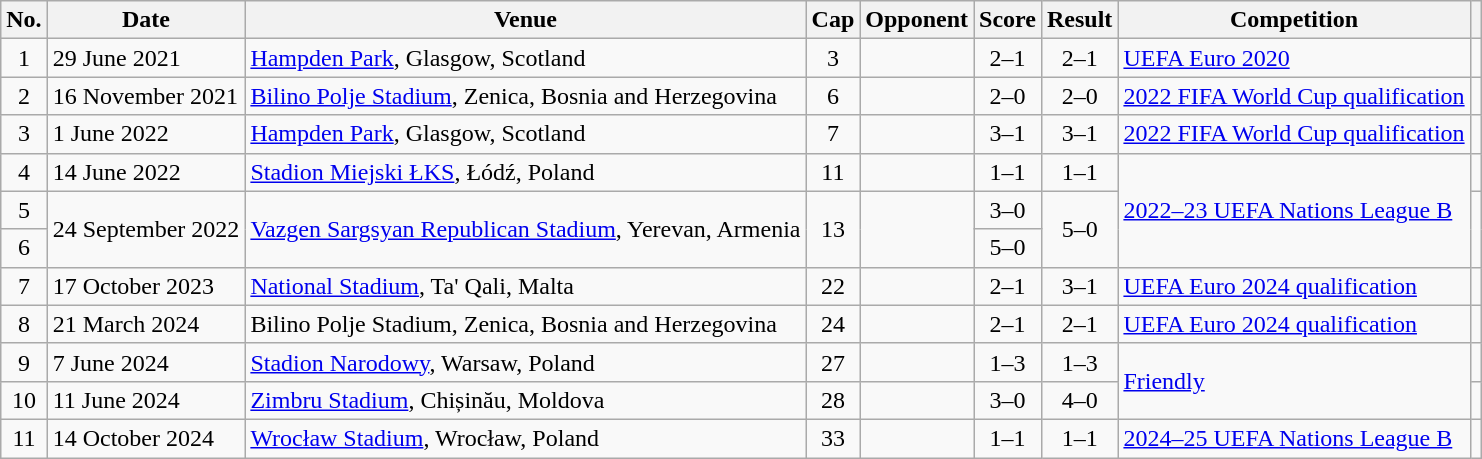<table class="wikitable sortable">
<tr>
<th scope=col>No.</th>
<th scope=col>Date</th>
<th scope=col>Venue</th>
<th scope=col>Cap</th>
<th scope=col>Opponent</th>
<th scope=col>Score</th>
<th scope=col>Result</th>
<th scope=col>Competition</th>
<th scope=col class=unsortable></th>
</tr>
<tr>
<td align=center>1</td>
<td>29 June 2021</td>
<td><a href='#'>Hampden Park</a>, Glasgow, Scotland</td>
<td align=center>3</td>
<td></td>
<td align=center>2–1</td>
<td align=center>2–1 </td>
<td><a href='#'>UEFA Euro 2020</a></td>
<td align=center></td>
</tr>
<tr>
<td align=center>2</td>
<td>16 November 2021</td>
<td><a href='#'>Bilino Polje Stadium</a>, Zenica, Bosnia and Herzegovina</td>
<td align=center>6</td>
<td></td>
<td align=center>2–0</td>
<td align=center>2–0</td>
<td><a href='#'>2022 FIFA World Cup qualification</a></td>
<td align=center></td>
</tr>
<tr>
<td align=center>3</td>
<td>1 June 2022</td>
<td><a href='#'>Hampden Park</a>, Glasgow, Scotland</td>
<td align=center>7</td>
<td></td>
<td align=center>3–1</td>
<td align=center>3–1</td>
<td><a href='#'>2022 FIFA World Cup qualification</a></td>
<td align=center></td>
</tr>
<tr>
<td align=center>4</td>
<td>14 June 2022</td>
<td><a href='#'>Stadion Miejski ŁKS</a>, Łódź, Poland</td>
<td align=center>11</td>
<td></td>
<td align=center>1–1</td>
<td align=center>1–1</td>
<td rowspan=3><a href='#'>2022–23 UEFA Nations League B</a></td>
<td align=center></td>
</tr>
<tr>
<td align=center>5</td>
<td rowspan=2>24 September 2022</td>
<td rowspan=2><a href='#'>Vazgen Sargsyan Republican Stadium</a>, Yerevan, Armenia</td>
<td align=center rowspan=2>13</td>
<td rowspan=2></td>
<td align=center>3–0</td>
<td align=center rowspan=2>5–0</td>
<td align=center rowspan=2></td>
</tr>
<tr>
<td align=center>6</td>
<td align=center>5–0</td>
</tr>
<tr>
<td align=center>7</td>
<td>17 October 2023</td>
<td><a href='#'>National Stadium</a>, Ta' Qali, Malta</td>
<td align=center>22</td>
<td></td>
<td align=center>2–1</td>
<td align=center>3–1</td>
<td><a href='#'>UEFA Euro 2024 qualification</a></td>
<td align=center></td>
</tr>
<tr>
<td align=center>8</td>
<td>21 March 2024</td>
<td>Bilino Polje Stadium, Zenica, Bosnia and Herzegovina</td>
<td align=center>24</td>
<td></td>
<td align=center>2–1</td>
<td align=center>2–1</td>
<td><a href='#'>UEFA Euro 2024 qualification</a></td>
<td align=center></td>
</tr>
<tr>
<td align=center>9</td>
<td>7 June 2024</td>
<td><a href='#'>Stadion Narodowy</a>, Warsaw, Poland</td>
<td align=center>27</td>
<td></td>
<td align=center>1–3</td>
<td align=center>1–3</td>
<td rowspan=2><a href='#'>Friendly</a></td>
<td align=center></td>
</tr>
<tr>
<td align=center>10</td>
<td>11 June 2024</td>
<td><a href='#'>Zimbru Stadium</a>, Chișinău, Moldova</td>
<td align=center>28</td>
<td></td>
<td align=center>3–0</td>
<td align=center>4–0</td>
<td align=center></td>
</tr>
<tr>
<td align=center>11</td>
<td>14 October 2024</td>
<td><a href='#'>Wrocław Stadium</a>, Wrocław, Poland</td>
<td align=center>33</td>
<td></td>
<td align=center>1–1</td>
<td align=center>1–1</td>
<td><a href='#'>2024–25 UEFA Nations League B</a></td>
<td align=center></td>
</tr>
</table>
